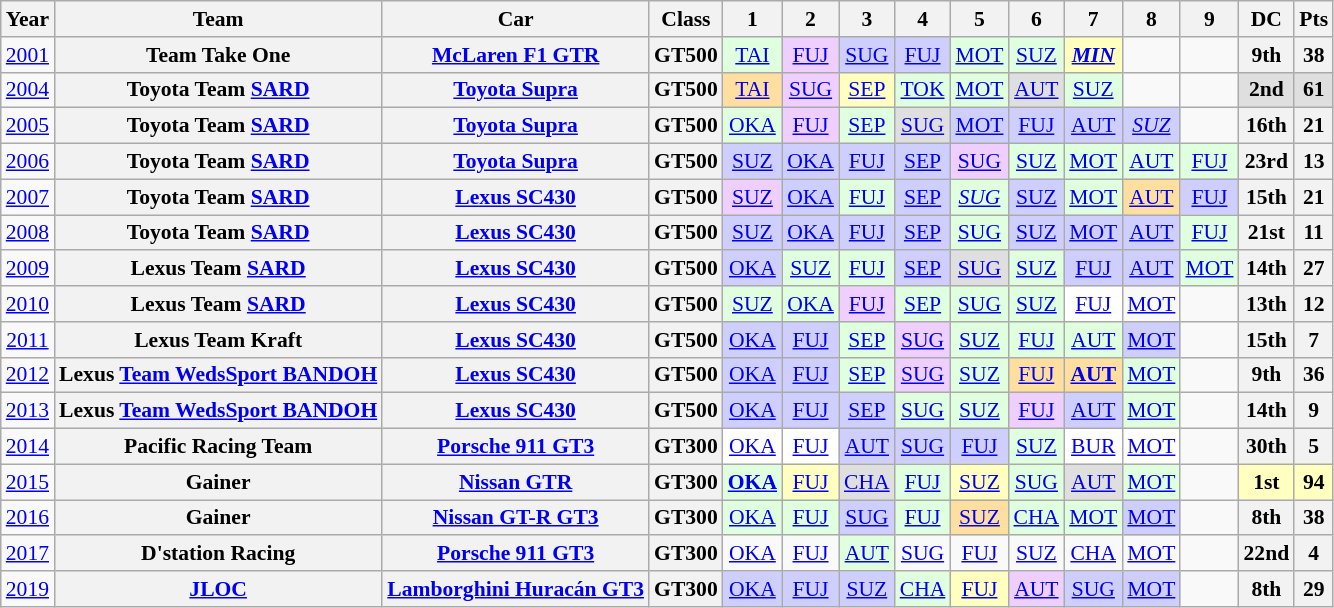<table class="wikitable" style="text-align:center; font-size:90%">
<tr>
<th>Year</th>
<th>Team</th>
<th>Car</th>
<th>Class</th>
<th>1</th>
<th>2</th>
<th>3</th>
<th>4</th>
<th>5</th>
<th>6</th>
<th>7</th>
<th>8</th>
<th>9</th>
<th>DC</th>
<th>Pts</th>
</tr>
<tr>
<td><a href='#'>2001</a></td>
<th>Team Take One</th>
<th><a href='#'>McLaren F1 GTR</a></th>
<th>GT500</th>
<td style="background:#DFFFDF;"><a href='#'>TAI</a><br></td>
<td style="background:#EFCFFF;"><a href='#'>FUJ</a><br></td>
<td style="background:#CFCFFF;"><a href='#'>SUG</a><br></td>
<td style="background:#CFCFFF;"><a href='#'>FUJ</a><br></td>
<td style="background:#DFFFDF;"><a href='#'>MOT</a><br></td>
<td style="background:#DFFFDF;"><a href='#'>SUZ</a><br></td>
<td style="background:#FFFFBF;"><strong><em><a href='#'>MIN</a></em></strong><br></td>
<td></td>
<td></td>
<th>9th</th>
<th>38</th>
</tr>
<tr>
<td><a href='#'>2004</a></td>
<th>Toyota Team <a href='#'>SARD</a></th>
<th><a href='#'>Toyota Supra</a></th>
<th>GT500</th>
<td style="background:#FFDF9F;"><a href='#'>TAI</a><br></td>
<td style="background:#EFCFFF;"><a href='#'>SUG</a><br></td>
<td style="background:#FFFFBF;"><a href='#'>SEP</a><br></td>
<td style="background:#DFFFDF;"><a href='#'>TOK</a><br></td>
<td style="background:#DFFFDF;"><a href='#'>MOT</a><br></td>
<td style="background:#DFDFDF;"><a href='#'>AUT</a><br></td>
<td style="background:#DFFFDF;"><a href='#'>SUZ</a><br></td>
<td></td>
<td></td>
<td style="background:#DFDFDF;"><strong>2nd</strong></td>
<td style="background:#DFDFDF;"><strong>61</strong></td>
</tr>
<tr>
<td><a href='#'>2005</a></td>
<th>Toyota Team <a href='#'>SARD</a></th>
<th><a href='#'>Toyota Supra</a></th>
<th>GT500</th>
<td style="background:#DFFFDF;"><a href='#'>OKA</a><br></td>
<td style="background:#EFCFFF;"><a href='#'>FUJ</a><br></td>
<td style="background:#DFFFDF;"><a href='#'>SEP</a><br></td>
<td style="background:#DFDFDF;"><a href='#'>SUG</a><br></td>
<td style="background:#CFCFFF;"><a href='#'>MOT</a><br></td>
<td style="background:#CFCFFF;"><a href='#'>FUJ</a><br></td>
<td style="background:#CFCFFF;"><a href='#'>AUT</a><br></td>
<td style="background:#CFCFFF;"><em><a href='#'>SUZ</a></em><br></td>
<td></td>
<th>16th</th>
<th>21</th>
</tr>
<tr>
<td><a href='#'>2006</a></td>
<th>Toyota Team <a href='#'>SARD</a></th>
<th><a href='#'>Toyota Supra</a></th>
<th>GT500</th>
<td style="background:#CFCFFF;"><a href='#'>SUZ</a><br></td>
<td style="background:#CFCFFF;"><a href='#'>OKA</a><br></td>
<td style="background:#CFCFFF;"><a href='#'>FUJ</a><br></td>
<td style="background:#CFCFFF;"><a href='#'>SEP</a><br></td>
<td style="background:#EFCFFF;"><a href='#'>SUG</a><br></td>
<td style="background:#DFFFDF;"><a href='#'>SUZ</a><br></td>
<td style="background:#DFFFDF;"><a href='#'>MOT</a><br></td>
<td style="background:#DFFFDF;"><a href='#'>AUT</a><br></td>
<td style="background:#DFFFDF;"><a href='#'>FUJ</a><br></td>
<th>23rd</th>
<th>13</th>
</tr>
<tr>
<td><a href='#'>2007</a></td>
<th>Toyota Team <a href='#'>SARD</a></th>
<th><a href='#'>Lexus SC430</a></th>
<th>GT500</th>
<td style="background:#EFCFFF;"><a href='#'>SUZ</a><br></td>
<td style="background:#CFCFFF;"><a href='#'>OKA</a><br></td>
<td style="background:#DFFFDF;"><a href='#'>FUJ</a><br></td>
<td style="background:#CFCFFF;"><a href='#'>SEP</a><br></td>
<td style="background:#DFFFDF;"><em><a href='#'>SUG</a></em><br></td>
<td style="background:#CFCFFF;"><a href='#'>SUZ</a><br></td>
<td style="background:#DFFFDF;"><a href='#'>MOT</a><br></td>
<td style="background:#FFDF9F;"><a href='#'>AUT</a><br></td>
<td style="background:#CFCFFF;"><a href='#'>FUJ</a><br></td>
<th>15th</th>
<th>21</th>
</tr>
<tr>
<td><a href='#'>2008</a></td>
<th>Toyota Team <a href='#'>SARD</a></th>
<th><a href='#'>Lexus SC430</a></th>
<th>GT500</th>
<td style="background:#CFCFFF;"><a href='#'>SUZ</a><br></td>
<td style="background:#CFCFFF;"><a href='#'>OKA</a><br></td>
<td style="background:#CFCFFF;"><a href='#'>FUJ</a><br></td>
<td style="background:#CFCFFF;"><a href='#'>SEP</a><br></td>
<td style="background:#DFFFDF;"><a href='#'>SUG</a><br></td>
<td style="background:#CFCFFF;"><a href='#'>SUZ</a><br></td>
<td style="background:#CFCFFF;"><a href='#'>MOT</a><br></td>
<td style="background:#CFCFFF;"><a href='#'>AUT</a><br></td>
<td style="background:#DFFFDF;"><a href='#'>FUJ</a><br></td>
<th>21st</th>
<th>11</th>
</tr>
<tr>
<td><a href='#'>2009</a></td>
<th>Lexus Team <a href='#'>SARD</a></th>
<th><a href='#'>Lexus SC430</a></th>
<th>GT500</th>
<td style="background:#CFCFFF;"><a href='#'>OKA</a><br></td>
<td style="background:#DFFFDF;"><a href='#'>SUZ</a><br></td>
<td style="background:#DFFFDF;"><a href='#'>FUJ</a><br></td>
<td style="background:#CFCFFF;"><a href='#'>SEP</a><br></td>
<td style="background:#DFDFDF;"><a href='#'>SUG</a><br></td>
<td style="background:#DFFFDF;"><a href='#'>SUZ</a><br></td>
<td style="background:#CFCFFF;"><a href='#'>FUJ</a><br></td>
<td style="background:#CFCFFF;"><a href='#'>AUT</a><br></td>
<td style="background:#DFFFDF;"><a href='#'>MOT</a><br></td>
<th>14th</th>
<th>27</th>
</tr>
<tr>
<td><a href='#'>2010</a></td>
<th>Lexus Team <a href='#'>SARD</a></th>
<th><a href='#'>Lexus SC430</a></th>
<th>GT500</th>
<td style="background:#DFFFDF;"><a href='#'>SUZ</a><br></td>
<td style="background:#DFFFDF;"><a href='#'>OKA</a><br></td>
<td style="background:#EFCFFF;"><a href='#'>FUJ</a><br></td>
<td style="background:#DFFFDF;"><a href='#'>SEP</a><br></td>
<td style="background:#DFFFDF;"><a href='#'>SUG</a><br></td>
<td style="background:#DFFFDF;"><a href='#'>SUZ</a><br></td>
<td style="background:#FFFFFF;"><a href='#'>FUJ</a><br></td>
<td><a href='#'>MOT</a></td>
<td></td>
<th>13th</th>
<th>12</th>
</tr>
<tr>
<td><a href='#'>2011</a></td>
<th>Lexus Team Kraft</th>
<th><a href='#'>Lexus SC430</a></th>
<th>GT500</th>
<td style="background:#CFCFFF;"><a href='#'>OKA</a><br></td>
<td style="background:#CFCFFF;"><a href='#'>FUJ</a><br></td>
<td style="background:#DFFFDF;"><a href='#'>SEP</a><br></td>
<td style="background:#EFCFFF;"><a href='#'>SUG</a><br></td>
<td style="background:#DFFFDF;"><a href='#'>SUZ</a><br></td>
<td style="background:#DFFFDF;"><a href='#'>FUJ</a><br></td>
<td style="background:#DFFFDF;"><a href='#'>AUT</a><br></td>
<td style="background:#CFCFFF;"><a href='#'>MOT</a><br></td>
<td></td>
<th>15th</th>
<th>7</th>
</tr>
<tr>
<td><a href='#'>2012</a></td>
<th>Lexus <a href='#'>Team WedsSport BANDOH</a></th>
<th><a href='#'>Lexus SC430</a></th>
<th>GT500</th>
<td style="background:#CFCFFF;"><a href='#'>OKA</a><br></td>
<td style="background:#CFCFFF;"><a href='#'>FUJ</a><br></td>
<td style="background:#DFFFDF;"><a href='#'>SEP</a><br></td>
<td style="background:#EFCFFF;"><a href='#'>SUG</a><br></td>
<td style="background:#DFFFDF;"><a href='#'>SUZ</a><br></td>
<td style="background:#FFDF9F;"><a href='#'>FUJ</a><br></td>
<td style="background:#FFDF9F;"><strong><a href='#'>AUT</a></strong><br></td>
<td style="background:#DFFFDF;"><a href='#'>MOT</a><br></td>
<td></td>
<th>9th</th>
<th>36</th>
</tr>
<tr>
<td><a href='#'>2013</a></td>
<th>Lexus <a href='#'>Team WedsSport BANDOH</a></th>
<th><a href='#'>Lexus SC430</a></th>
<th>GT500</th>
<td style="background:#CFCFFF;"><a href='#'>OKA</a><br></td>
<td style="background:#CFCFFF;"><a href='#'>FUJ</a><br></td>
<td style="background:#CFCFFF;"><a href='#'>SEP</a><br></td>
<td style="background:#DFFFDF;"><a href='#'>SUG</a><br></td>
<td style="background:#DFFFDF;"><a href='#'>SUZ</a><br></td>
<td style="background:#EFCFFF;"><a href='#'>FUJ</a><br></td>
<td style="background:#CFCFFF;"><a href='#'>AUT</a><br></td>
<td style="background:#DFFFDF;"><a href='#'>MOT</a><br></td>
<td></td>
<th>14th</th>
<th>9</th>
</tr>
<tr>
<td><a href='#'>2014</a></td>
<th>Pacific Racing Team</th>
<th><a href='#'>Porsche 911 GT3</a></th>
<th>GT300</th>
<td style="background:#FFFFFF;"><a href='#'>OKA</a></td>
<td style="background:#FFFFFF;"><a href='#'>FUJ</a></td>
<td style="background:#CFCFFF;"><a href='#'>AUT</a><br></td>
<td style="background:#CFCFFF;"><a href='#'>SUG</a><br></td>
<td style="background:#CFCFFF;"><a href='#'>FUJ</a><br></td>
<td style="background:#DFFFDF;"><a href='#'>SUZ</a><br></td>
<td style="background:#FFFFFF;"><a href='#'>BUR</a></td>
<td style="background:#FFFFFF;"><a href='#'>MOT</a></td>
<td></td>
<th>30th</th>
<th>5</th>
</tr>
<tr>
<td><a href='#'>2015</a></td>
<th>Gainer</th>
<th><a href='#'>Nissan GTR</a></th>
<th>GT300</th>
<td style="background:#DFFFDF;"><strong><a href='#'>OKA</a></strong><br></td>
<td style="background:#FFFFBF;"><a href='#'>FUJ</a><br></td>
<td style="background:#DFDFDF;"><a href='#'>CHA</a><br></td>
<td style="background:#DFFFDF;"><a href='#'>FUJ</a><br></td>
<td style="background:#FFFFBF;"><a href='#'>SUZ</a><br></td>
<td style="background:#DFFFDF;"><a href='#'>SUG</a><br></td>
<td style="background:#DFDFDF;"><a href='#'>AUT</a><br></td>
<td style="background:#DFFFDF;"><a href='#'>MOT</a><br></td>
<td></td>
<th style="background:#FFFFBF;">1st</th>
<th style="background:#FFFFBF;">94</th>
</tr>
<tr>
<td><a href='#'>2016</a></td>
<th>Gainer</th>
<th><a href='#'>Nissan GT-R GT3</a></th>
<th>GT300</th>
<td style="background:#DFFFDF;"><a href='#'>OKA</a><br></td>
<td style="background:#DFFFDF;"><a href='#'>FUJ</a><br></td>
<td style="background:#CFCFFF;"><a href='#'>SUG</a><br></td>
<td style="background:#DFFFDF;"><a href='#'>FUJ</a><br></td>
<td style="background:#FFDF9F;"><a href='#'>SUZ</a><br></td>
<td style="background:#DFFFDF;"><a href='#'>CHA</a><br></td>
<td style="background:#DFFFDF;"><a href='#'>MOT</a><br></td>
<td style="background:#CFCFFF;"><a href='#'>MOT</a><br></td>
<td></td>
<th>8th</th>
<th>38</th>
</tr>
<tr>
<td><a href='#'>2017</a></td>
<th>D'station Racing</th>
<th><a href='#'>Porsche 911 GT3</a></th>
<th>GT300</th>
<td><a href='#'>OKA</a></td>
<td><a href='#'>FUJ</a></td>
<td style="background:#DFFFDF;"><a href='#'>AUT</a><br></td>
<td><a href='#'>SUG</a></td>
<td><a href='#'>FUJ</a></td>
<td><a href='#'>SUZ</a></td>
<td><a href='#'>CHA</a></td>
<td><a href='#'>MOT</a></td>
<td></td>
<th>22nd</th>
<th>4</th>
</tr>
<tr>
<td><a href='#'>2019</a></td>
<th><a href='#'>JLOC</a></th>
<th><a href='#'>Lamborghini Huracán GT3</a></th>
<th>GT300</th>
<td style="background:#CFCFFF;"><a href='#'>OKA</a><br></td>
<td style="background:#CFCFFF;"><a href='#'>FUJ</a><br></td>
<td style="background:#CFCFFF;"><a href='#'>SUZ</a><br></td>
<td style="background:#DFFFDF;"><a href='#'>CHA</a><br></td>
<td style="background:#FFFFBF;"><a href='#'>FUJ</a><br></td>
<td style="background:#EFCFFF;"><a href='#'>AUT</a><br></td>
<td style="background:#CFCFFF;"><a href='#'>SUG</a><br></td>
<td style="background:#CFCFFF;"><a href='#'>MOT</a><br></td>
<td></td>
<th>8th</th>
<th>29</th>
</tr>
</table>
